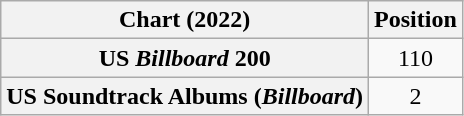<table class="wikitable sortable plainrowheaders" style="text-align:center">
<tr>
<th scope="col">Chart (2022)</th>
<th scope="col">Position</th>
</tr>
<tr>
<th scope="row">US <em>Billboard</em> 200</th>
<td>110</td>
</tr>
<tr>
<th scope="row">US Soundtrack Albums (<em>Billboard</em>)</th>
<td>2</td>
</tr>
</table>
